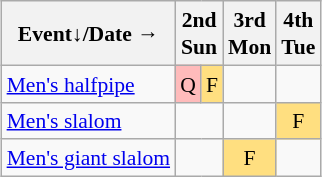<table class="wikitable" style="margin:0.5em auto; font-size:90%; line-height:1.25em; text-align:center;">
<tr>
<th>Event↓/Date →</th>
<th colspan=2>2nd<br>Sun</th>
<th>3rd<br>Mon</th>
<th>4th<br>Tue</th>
</tr>
<tr>
<td align="left"><a href='#'>Men's halfpipe</a></td>
<td bgcolor="#FFBBBB">Q</td>
<td bgcolor="#FFDF80">F</td>
<td></td>
<td></td>
</tr>
<tr>
<td align="left"><a href='#'>Men's slalom</a></td>
<td colspan=2></td>
<td></td>
<td bgcolor="#FFDF80">F</td>
</tr>
<tr>
<td align="left"><a href='#'>Men's giant slalom</a></td>
<td colspan=2></td>
<td bgcolor="#FFDF80">F</td>
<td></td>
</tr>
</table>
